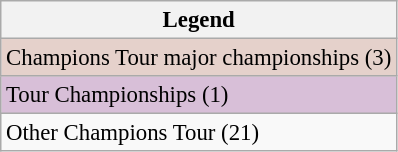<table class="wikitable" style="font-size:95%;">
<tr>
<th>Legend</th>
</tr>
<tr style="background:#e5d1cb;">
<td>Champions Tour major championships (3)</td>
</tr>
<tr style="background:thistle;">
<td>Tour Championships (1)</td>
</tr>
<tr>
<td>Other Champions Tour (21)</td>
</tr>
</table>
